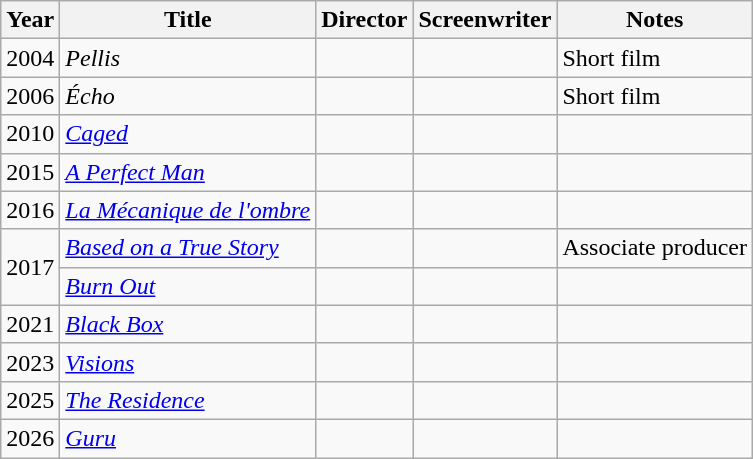<table class="wikitable">
<tr>
<th>Year</th>
<th>Title</th>
<th>Director</th>
<th>Screenwriter</th>
<th>Notes</th>
</tr>
<tr>
<td>2004</td>
<td><em>Pellis</em></td>
<td></td>
<td></td>
<td>Short film</td>
</tr>
<tr>
<td>2006</td>
<td><em>Écho</em></td>
<td></td>
<td></td>
<td>Short film</td>
</tr>
<tr>
<td>2010</td>
<td><em><a href='#'>Caged</a></em></td>
<td></td>
<td></td>
<td></td>
</tr>
<tr>
<td>2015</td>
<td><em><a href='#'>A Perfect Man</a></em></td>
<td></td>
<td></td>
<td></td>
</tr>
<tr>
<td>2016</td>
<td><em><a href='#'>La Mécanique de l'ombre</a></em></td>
<td></td>
<td></td>
<td></td>
</tr>
<tr>
<td rowspan="2">2017</td>
<td><em><a href='#'>Based on a True Story</a></em></td>
<td></td>
<td></td>
<td>Associate producer</td>
</tr>
<tr>
<td><em><a href='#'>Burn Out</a></em></td>
<td></td>
<td></td>
<td></td>
</tr>
<tr>
<td>2021</td>
<td><em><a href='#'>Black Box</a></em></td>
<td></td>
<td></td>
<td></td>
</tr>
<tr>
<td>2023</td>
<td><em><a href='#'>Visions</a></em></td>
<td></td>
<td></td>
<td></td>
</tr>
<tr>
<td>2025</td>
<td><em><a href='#'>The Residence</a></em></td>
<td></td>
<td></td>
<td></td>
</tr>
<tr>
<td>2026</td>
<td><em><a href='#'>Guru</a></em></td>
<td></td>
<td></td>
<td></td>
</tr>
</table>
